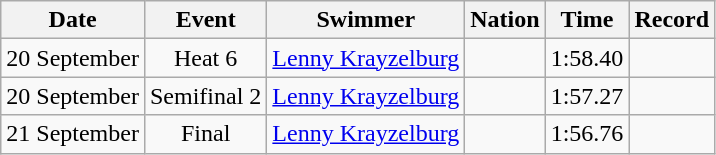<table class="wikitable" style="text-align:center">
<tr>
<th>Date</th>
<th>Event</th>
<th>Swimmer</th>
<th>Nation</th>
<th>Time</th>
<th>Record</th>
</tr>
<tr>
<td>20 September</td>
<td>Heat 6</td>
<td align=left><a href='#'>Lenny Krayzelburg</a></td>
<td align=left></td>
<td>1:58.40</td>
<td></td>
</tr>
<tr>
<td>20 September</td>
<td>Semifinal 2</td>
<td align=left><a href='#'>Lenny Krayzelburg</a></td>
<td align=left></td>
<td>1:57.27</td>
<td></td>
</tr>
<tr>
<td>21 September</td>
<td>Final</td>
<td align=left><a href='#'>Lenny Krayzelburg</a></td>
<td align=left></td>
<td>1:56.76</td>
<td></td>
</tr>
</table>
